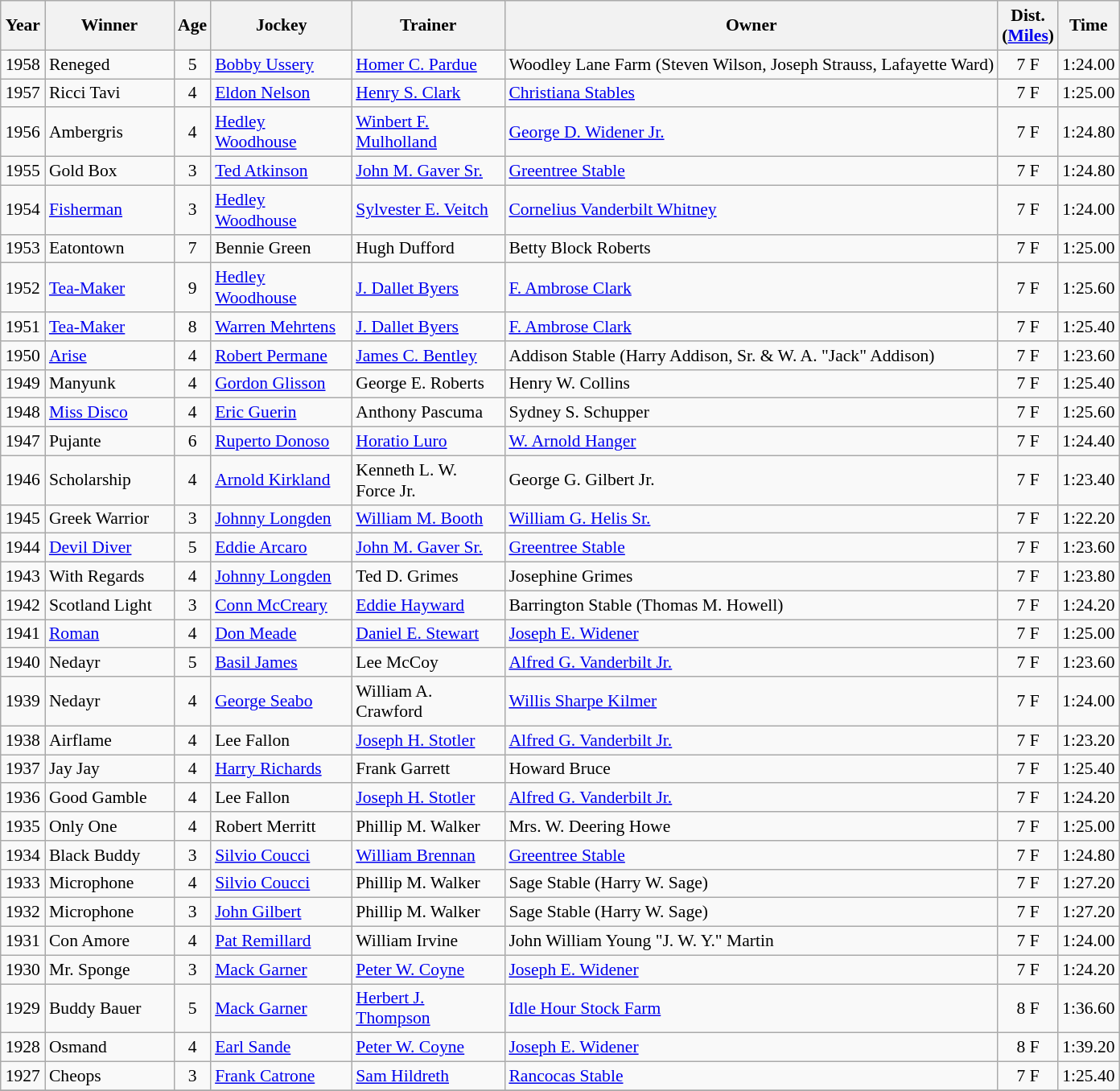<table class="wikitable sortable" style="font-size:90%">
<tr>
<th style="width:30px">Year<br></th>
<th style="width:100px">Winner<br></th>
<th style="width:20px">Age<br></th>
<th style="width:110px">Jockey<br></th>
<th style="width:120px">Trainer<br></th>
<th>Owner<br></th>
<th style="width:25px">Dist.<br> <span>(<a href='#'>Miles</a>)</span></th>
<th style="width:25px">Time<br></th>
</tr>
<tr>
<td align=center>1958</td>
<td>Reneged</td>
<td align=center>5</td>
<td><a href='#'>Bobby Ussery</a></td>
<td><a href='#'>Homer C. Pardue</a></td>
<td>Woodley Lane Farm (Steven Wilson, Joseph Strauss, Lafayette Ward)</td>
<td align=center>7 F</td>
<td>1:24.00</td>
</tr>
<tr>
<td align=center>1957</td>
<td>Ricci Tavi</td>
<td align=center>4</td>
<td><a href='#'>Eldon Nelson</a></td>
<td><a href='#'>Henry S. Clark</a></td>
<td><a href='#'>Christiana Stables</a></td>
<td align=center>7 F</td>
<td>1:25.00</td>
</tr>
<tr>
<td align=center>1956</td>
<td>Ambergris</td>
<td align=center>4</td>
<td><a href='#'>Hedley Woodhouse</a></td>
<td><a href='#'>Winbert F. Mulholland</a></td>
<td><a href='#'>George D. Widener Jr.</a></td>
<td align=center>7 F</td>
<td>1:24.80</td>
</tr>
<tr>
<td align=center>1955</td>
<td>Gold Box</td>
<td align=center>3</td>
<td><a href='#'>Ted Atkinson</a></td>
<td><a href='#'>John M. Gaver Sr.</a></td>
<td><a href='#'>Greentree Stable</a></td>
<td align=center>7 F</td>
<td>1:24.80</td>
</tr>
<tr>
<td align=center>1954</td>
<td><a href='#'>Fisherman</a></td>
<td align=center>3</td>
<td><a href='#'>Hedley Woodhouse</a></td>
<td><a href='#'>Sylvester E. Veitch</a></td>
<td><a href='#'>Cornelius Vanderbilt Whitney</a></td>
<td align=center>7 F</td>
<td>1:24.00</td>
</tr>
<tr>
<td align=center>1953</td>
<td>Eatontown</td>
<td align=center>7</td>
<td>Bennie Green</td>
<td>Hugh Dufford</td>
<td>Betty Block Roberts</td>
<td align=center>7 F</td>
<td>1:25.00</td>
</tr>
<tr>
<td align=center>1952</td>
<td><a href='#'>Tea-Maker</a></td>
<td align=center>9</td>
<td><a href='#'>Hedley Woodhouse</a></td>
<td><a href='#'>J. Dallet Byers</a></td>
<td><a href='#'>F. Ambrose Clark</a></td>
<td align=center>7 F</td>
<td>1:25.60</td>
</tr>
<tr>
<td align=center>1951</td>
<td><a href='#'>Tea-Maker</a></td>
<td align=center>8</td>
<td><a href='#'>Warren Mehrtens</a></td>
<td><a href='#'>J. Dallet Byers</a></td>
<td><a href='#'>F. Ambrose Clark</a></td>
<td align=center>7 F</td>
<td>1:25.40</td>
</tr>
<tr>
<td align=center>1950</td>
<td><a href='#'>Arise</a></td>
<td align=center>4</td>
<td><a href='#'>Robert Permane</a></td>
<td><a href='#'>James C. Bentley</a></td>
<td>Addison Stable (Harry Addison, Sr. & W. A. "Jack" Addison)</td>
<td align=center>7 F</td>
<td>1:23.60</td>
</tr>
<tr>
<td align=center>1949</td>
<td>Manyunk</td>
<td align=center>4</td>
<td><a href='#'>Gordon Glisson</a></td>
<td>George E. Roberts</td>
<td>Henry W. Collins</td>
<td align=center>7 F</td>
<td>1:25.40</td>
</tr>
<tr>
<td align=center>1948</td>
<td><a href='#'>Miss Disco</a></td>
<td align=center>4</td>
<td><a href='#'>Eric Guerin</a></td>
<td>Anthony Pascuma</td>
<td>Sydney S. Schupper</td>
<td align=center>7 F</td>
<td>1:25.60</td>
</tr>
<tr>
<td align=center>1947</td>
<td>Pujante</td>
<td align=center>6</td>
<td><a href='#'>Ruperto Donoso</a></td>
<td><a href='#'>Horatio Luro</a></td>
<td><a href='#'>W. Arnold Hanger</a></td>
<td align=center>7 F</td>
<td>1:24.40</td>
</tr>
<tr>
<td align=center>1946</td>
<td>Scholarship</td>
<td align=center>4</td>
<td><a href='#'>Arnold Kirkland</a></td>
<td>Kenneth L. W. Force Jr.</td>
<td>George G. Gilbert Jr.</td>
<td align=center>7 F</td>
<td>1:23.40</td>
</tr>
<tr>
<td align=center>1945</td>
<td>Greek Warrior</td>
<td align=center>3</td>
<td><a href='#'>Johnny Longden</a></td>
<td><a href='#'>William M. Booth</a></td>
<td><a href='#'>William G. Helis Sr.</a></td>
<td align=center>7 F</td>
<td>1:22.20</td>
</tr>
<tr>
<td align=center>1944</td>
<td><a href='#'>Devil Diver</a></td>
<td align=center>5</td>
<td><a href='#'>Eddie Arcaro</a></td>
<td><a href='#'>John M. Gaver Sr.</a></td>
<td><a href='#'>Greentree Stable</a></td>
<td align=center>7 F</td>
<td>1:23.60</td>
</tr>
<tr>
<td align=center>1943</td>
<td>With Regards</td>
<td align=center>4</td>
<td><a href='#'>Johnny Longden</a></td>
<td>Ted D. Grimes</td>
<td>Josephine Grimes</td>
<td align=center>7 F</td>
<td>1:23.80</td>
</tr>
<tr>
<td align=center>1942</td>
<td>Scotland Light</td>
<td align=center>3</td>
<td><a href='#'>Conn McCreary</a></td>
<td><a href='#'>Eddie Hayward</a></td>
<td>Barrington Stable (Thomas M. Howell)</td>
<td align=center>7 F</td>
<td>1:24.20</td>
</tr>
<tr>
<td align=center>1941</td>
<td><a href='#'>Roman</a></td>
<td align=center>4</td>
<td><a href='#'>Don Meade</a></td>
<td><a href='#'>Daniel E. Stewart</a></td>
<td><a href='#'>Joseph E. Widener</a></td>
<td align=center>7 F</td>
<td>1:25.00</td>
</tr>
<tr>
<td align=center>1940</td>
<td>Nedayr</td>
<td align=center>5</td>
<td><a href='#'>Basil James</a></td>
<td>Lee McCoy</td>
<td><a href='#'>Alfred G. Vanderbilt Jr.</a></td>
<td align=center>7 F</td>
<td>1:23.60</td>
</tr>
<tr>
<td align=center>1939</td>
<td>Nedayr</td>
<td align=center>4</td>
<td><a href='#'>George Seabo</a></td>
<td>William A. Crawford</td>
<td><a href='#'>Willis Sharpe Kilmer</a></td>
<td align=center>7 F</td>
<td>1:24.00</td>
</tr>
<tr>
<td align=center>1938</td>
<td>Airflame</td>
<td align=center>4</td>
<td>Lee Fallon</td>
<td><a href='#'>Joseph H. Stotler</a></td>
<td><a href='#'>Alfred G. Vanderbilt Jr.</a></td>
<td align=center>7 F</td>
<td>1:23.20</td>
</tr>
<tr>
<td align=center>1937</td>
<td>Jay Jay</td>
<td align=center>4</td>
<td><a href='#'>Harry Richards</a></td>
<td>Frank Garrett</td>
<td>Howard Bruce</td>
<td align=center>7 F</td>
<td>1:25.40</td>
</tr>
<tr>
<td align=center>1936</td>
<td>Good Gamble</td>
<td align=center>4</td>
<td>Lee Fallon</td>
<td><a href='#'>Joseph H. Stotler</a></td>
<td><a href='#'>Alfred G. Vanderbilt Jr.</a></td>
<td align=center>7 F</td>
<td>1:24.20</td>
</tr>
<tr>
<td align=center>1935</td>
<td>Only One</td>
<td align=center>4</td>
<td>Robert Merritt</td>
<td>Phillip M. Walker</td>
<td>Mrs. W. Deering Howe</td>
<td align=center>7 F</td>
<td>1:25.00</td>
</tr>
<tr>
<td align=center>1934</td>
<td>Black Buddy</td>
<td align=center>3</td>
<td><a href='#'>Silvio Coucci</a></td>
<td><a href='#'>William Brennan</a></td>
<td><a href='#'>Greentree Stable</a></td>
<td align=center>7 F</td>
<td>1:24.80</td>
</tr>
<tr>
<td align=center>1933</td>
<td>Microphone</td>
<td align=center>4</td>
<td><a href='#'>Silvio Coucci</a></td>
<td>Phillip M. Walker</td>
<td>Sage Stable (Harry W. Sage)</td>
<td align=center>7 F</td>
<td>1:27.20</td>
</tr>
<tr>
<td align=center>1932</td>
<td>Microphone</td>
<td align=center>3</td>
<td><a href='#'>John Gilbert</a></td>
<td>Phillip M. Walker</td>
<td>Sage Stable (Harry W. Sage)</td>
<td align=center>7 F</td>
<td>1:27.20</td>
</tr>
<tr>
<td align=center>1931</td>
<td>Con Amore</td>
<td align=center>4</td>
<td><a href='#'>Pat Remillard</a></td>
<td>William Irvine</td>
<td>John William Young "J. W. Y." Martin</td>
<td align=center>7 F</td>
<td>1:24.00</td>
</tr>
<tr>
<td align=center>1930</td>
<td>Mr. Sponge</td>
<td align=center>3</td>
<td><a href='#'>Mack Garner</a></td>
<td><a href='#'>Peter W. Coyne</a></td>
<td><a href='#'>Joseph E. Widener</a></td>
<td align=center>7 F</td>
<td>1:24.20</td>
</tr>
<tr>
<td align=center>1929</td>
<td>Buddy Bauer</td>
<td align=center>5</td>
<td><a href='#'>Mack Garner</a></td>
<td><a href='#'>Herbert J. Thompson</a></td>
<td><a href='#'>Idle Hour Stock Farm</a></td>
<td align=center>8 F</td>
<td>1:36.60</td>
</tr>
<tr>
<td align=center>1928</td>
<td>Osmand</td>
<td align=center>4</td>
<td><a href='#'>Earl Sande</a></td>
<td><a href='#'>Peter W. Coyne</a></td>
<td><a href='#'>Joseph E. Widener</a></td>
<td align=center>8 F</td>
<td>1:39.20</td>
</tr>
<tr>
<td align=center>1927</td>
<td>Cheops</td>
<td align=center>3</td>
<td><a href='#'>Frank Catrone</a></td>
<td><a href='#'>Sam Hildreth</a></td>
<td><a href='#'>Rancocas Stable</a></td>
<td align=center>7 F</td>
<td>1:25.40</td>
</tr>
<tr>
</tr>
</table>
